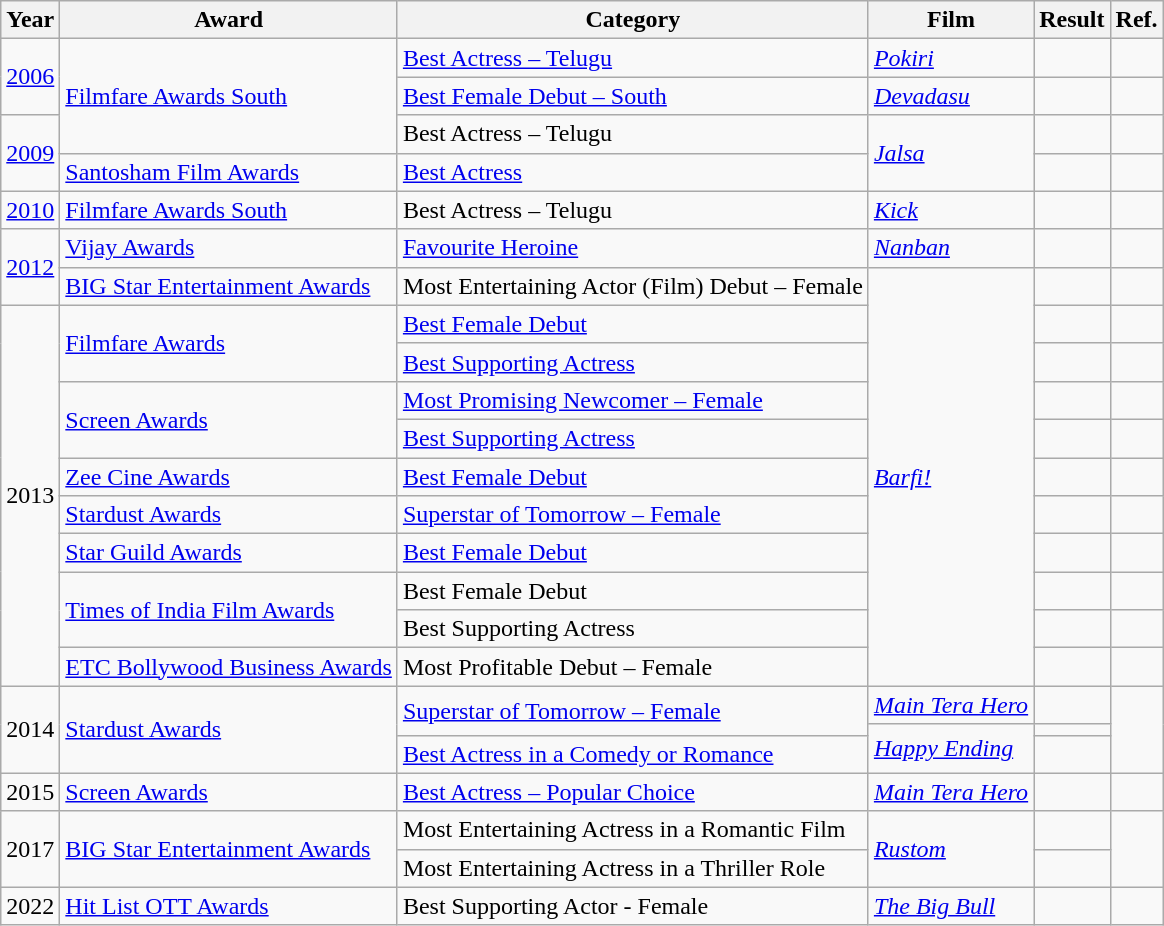<table class="wikitable sortable">
<tr>
<th>Year</th>
<th>Award</th>
<th>Category</th>
<th>Film</th>
<th>Result</th>
<th>Ref.</th>
</tr>
<tr>
<td rowspan="2"><a href='#'>2006</a></td>
<td rowspan="3"><a href='#'>Filmfare Awards South</a></td>
<td><a href='#'>Best Actress – Telugu</a></td>
<td><em><a href='#'>Pokiri</a></em></td>
<td></td>
<td></td>
</tr>
<tr>
<td><a href='#'>Best Female Debut – South</a></td>
<td><em><a href='#'>Devadasu</a></em></td>
<td></td>
<td></td>
</tr>
<tr>
<td rowspan="2"><a href='#'>2009</a></td>
<td>Best Actress – Telugu</td>
<td rowspan="2"><em><a href='#'>Jalsa</a></em></td>
<td></td>
<td></td>
</tr>
<tr>
<td><a href='#'>Santosham Film Awards</a></td>
<td><a href='#'>Best Actress</a></td>
<td></td>
<td></td>
</tr>
<tr>
<td><a href='#'>2010</a></td>
<td><a href='#'>Filmfare Awards South</a></td>
<td>Best Actress – Telugu</td>
<td><em><a href='#'>Kick</a></em></td>
<td></td>
<td></td>
</tr>
<tr>
<td rowspan="2"><a href='#'>2012</a></td>
<td><a href='#'>Vijay Awards</a></td>
<td><a href='#'>Favourite Heroine</a></td>
<td><em><a href='#'>Nanban</a></em></td>
<td></td>
<td></td>
</tr>
<tr>
<td><a href='#'>BIG Star Entertainment Awards</a></td>
<td>Most Entertaining Actor (Film) Debut – Female</td>
<td rowspan="11"><em><a href='#'>Barfi!</a></em></td>
<td></td>
<td></td>
</tr>
<tr>
<td rowspan="10">2013</td>
<td rowspan="2"><a href='#'>Filmfare Awards</a></td>
<td><a href='#'>Best Female Debut</a></td>
<td></td>
<td></td>
</tr>
<tr>
<td><a href='#'>Best Supporting Actress</a></td>
<td></td>
<td></td>
</tr>
<tr>
<td rowspan="2"><a href='#'>Screen Awards</a></td>
<td><a href='#'>Most Promising Newcomer – Female</a></td>
<td></td>
<td></td>
</tr>
<tr>
<td><a href='#'>Best Supporting Actress</a></td>
<td></td>
<td></td>
</tr>
<tr>
<td><a href='#'>Zee Cine Awards</a></td>
<td><a href='#'>Best Female Debut</a></td>
<td></td>
<td></td>
</tr>
<tr>
<td><a href='#'>Stardust Awards</a></td>
<td><a href='#'>Superstar of Tomorrow – Female</a></td>
<td></td>
<td></td>
</tr>
<tr>
<td><a href='#'>Star Guild Awards</a></td>
<td><a href='#'>Best Female Debut</a></td>
<td></td>
<td></td>
</tr>
<tr>
<td rowspan="2"><a href='#'>Times of India Film Awards</a></td>
<td>Best Female Debut</td>
<td></td>
<td></td>
</tr>
<tr>
<td>Best Supporting Actress</td>
<td></td>
<td></td>
</tr>
<tr>
<td><a href='#'>ETC Bollywood Business Awards</a></td>
<td>Most Profitable Debut – Female</td>
<td></td>
<td></td>
</tr>
<tr>
<td rowspan="3">2014</td>
<td rowspan="3"><a href='#'>Stardust Awards</a></td>
<td rowspan="2"><a href='#'>Superstar of Tomorrow – Female</a></td>
<td><em><a href='#'>Main Tera Hero</a></em></td>
<td></td>
<td rowspan="3"></td>
</tr>
<tr>
<td rowspan="2"><em><a href='#'>Happy Ending</a></em></td>
<td></td>
</tr>
<tr>
<td><a href='#'>Best Actress in a Comedy or Romance</a></td>
<td></td>
</tr>
<tr>
<td>2015</td>
<td><a href='#'>Screen Awards</a></td>
<td><a href='#'>Best Actress – Popular Choice</a></td>
<td><em><a href='#'>Main Tera Hero</a></em></td>
<td></td>
<td></td>
</tr>
<tr>
<td rowspan="2">2017</td>
<td rowspan="2"><a href='#'>BIG Star Entertainment Awards</a></td>
<td>Most Entertaining Actress in a Romantic Film</td>
<td rowspan="2"><em><a href='#'>Rustom</a></em></td>
<td></td>
<td rowspan="2"></td>
</tr>
<tr>
<td>Most Entertaining Actress in a Thriller Role</td>
<td></td>
</tr>
<tr>
<td>2022</td>
<td><a href='#'>Hit List OTT Awards</a></td>
<td>Best Supporting Actor - Female</td>
<td><em><a href='#'>The Big Bull</a></em></td>
<td></td>
<td></td>
</tr>
</table>
